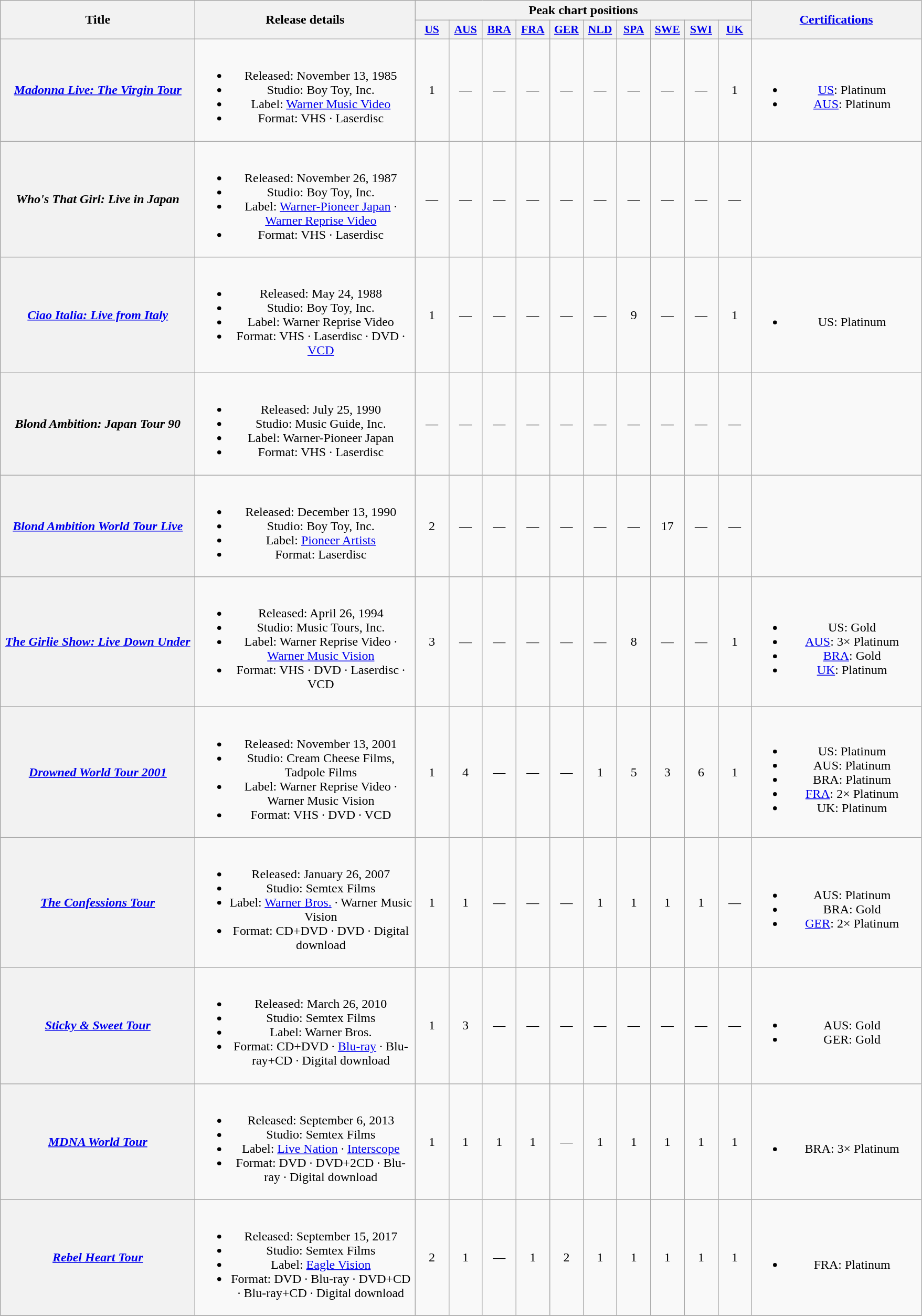<table class="wikitable plainrowheaders" style="text-align:center;" border="1">
<tr>
<th scope="col" rowspan="2" style="width:15em;">Title</th>
<th scope="col" rowspan="2" style="width:17em;">Release details</th>
<th scope="col" colspan="10">Peak chart positions</th>
<th scope="col" rowspan="2" style="width:13em;"><a href='#'>Certifications</a></th>
</tr>
<tr>
<th scope="col" style="width:2.5em;font-size:90%;"><a href='#'>US</a><br></th>
<th scope="col" style="width:2.5em;font-size:90%;"><a href='#'>AUS</a><br></th>
<th scope="col" style="width:2.5em;font-size:90%;"><a href='#'>BRA</a><br></th>
<th scope="col" style="width:2.5em;font-size:90%;"><a href='#'>FRA</a><br></th>
<th scope="col" style="width:2.5em;font-size:90%;"><a href='#'>GER</a><br></th>
<th scope="col" style="width:2.5em;font-size:90%;"><a href='#'>NLD</a><br></th>
<th scope="col" style="width:2.5em;font-size:90%;"><a href='#'>SPA</a><br></th>
<th scope="col" style="width:2.5em;font-size:90%;"><a href='#'>SWE</a><br></th>
<th scope="col" style="width:2.5em;font-size:90%;"><a href='#'>SWI</a><br></th>
<th scope="col" style="width:2.5em;font-size:90%;"><a href='#'>UK</a><br></th>
</tr>
<tr>
<th scope="row"><em><a href='#'>Madonna Live: The Virgin Tour</a></em></th>
<td><br><ul><li>Released: November 13, 1985</li><li>Studio: Boy Toy, Inc.</li><li>Label: <a href='#'>Warner Music Video</a></li><li>Format: VHS · Laserdisc</li></ul></td>
<td>1</td>
<td>—</td>
<td>—</td>
<td>—</td>
<td>—</td>
<td>—</td>
<td>—</td>
<td>—</td>
<td>—</td>
<td>1</td>
<td><br><ul><li><a href='#'>US</a>: Platinum</li><li><a href='#'>AUS</a>: Platinum</li></ul></td>
</tr>
<tr>
<th scope="row"><em>Who's That Girl: Live in Japan</em></th>
<td><br><ul><li>Released: November 26, 1987</li><li>Studio: Boy Toy, Inc.</li><li>Label: <a href='#'>Warner-Pioneer Japan</a> · <a href='#'>Warner Reprise Video</a></li><li>Format: VHS · Laserdisc</li></ul></td>
<td>—</td>
<td>—</td>
<td>—</td>
<td>—</td>
<td>—</td>
<td>—</td>
<td>—</td>
<td>—</td>
<td>—</td>
<td>—</td>
<td></td>
</tr>
<tr>
<th scope="row"><em><a href='#'>Ciao Italia: Live from Italy</a></em></th>
<td><br><ul><li>Released: May 24, 1988</li><li>Studio: Boy Toy, Inc.</li><li>Label: Warner Reprise Video</li><li>Format: VHS · Laserdisc · DVD · <a href='#'>VCD</a></li></ul></td>
<td>1</td>
<td>—</td>
<td>—</td>
<td>—</td>
<td>—</td>
<td>—</td>
<td>9</td>
<td>—</td>
<td>—</td>
<td>1</td>
<td><br><ul><li>US: Platinum</li></ul></td>
</tr>
<tr>
<th scope="row"><em>Blond Ambition: Japan Tour 90</em></th>
<td><br><ul><li>Released: July 25, 1990</li><li>Studio: Music Guide, Inc.</li><li>Label: Warner-Pioneer Japan</li><li>Format: VHS · Laserdisc</li></ul></td>
<td>—</td>
<td>—</td>
<td>—</td>
<td>—</td>
<td>—</td>
<td>—</td>
<td>—</td>
<td>—</td>
<td>—</td>
<td>—</td>
<td></td>
</tr>
<tr>
<th scope="row"><em><a href='#'>Blond Ambition World Tour Live</a></em></th>
<td><br><ul><li>Released: December 13, 1990</li><li>Studio: Boy Toy, Inc.</li><li>Label: <a href='#'>Pioneer Artists</a></li><li>Format: Laserdisc</li></ul></td>
<td>2</td>
<td>—</td>
<td>—</td>
<td>—</td>
<td>—</td>
<td>—</td>
<td>—</td>
<td>17</td>
<td>—</td>
<td>—</td>
<td></td>
</tr>
<tr>
<th scope="row"><em><a href='#'>The Girlie Show: Live Down Under</a></em></th>
<td><br><ul><li>Released: April 26, 1994</li><li>Studio: Music Tours, Inc.</li><li>Label: Warner Reprise Video · <a href='#'>Warner Music Vision</a></li><li>Format: VHS · DVD · Laserdisc · VCD</li></ul></td>
<td>3</td>
<td>—</td>
<td>—</td>
<td>—</td>
<td>—</td>
<td>—</td>
<td>8</td>
<td>—</td>
<td>—</td>
<td>1</td>
<td><br><ul><li>US: Gold</li><li><a href='#'>AUS</a>: 3× Platinum</li><li><a href='#'>BRA</a>: Gold</li><li><a href='#'>UK</a>: Platinum</li></ul></td>
</tr>
<tr>
<th scope="row"><em><a href='#'>Drowned World Tour 2001</a></em></th>
<td><br><ul><li>Released: November 13, 2001</li><li>Studio: Cream Cheese Films, Tadpole Films</li><li>Label: Warner Reprise Video · Warner Music Vision</li><li>Format: VHS · DVD · VCD</li></ul></td>
<td>1</td>
<td>4</td>
<td>—</td>
<td>—</td>
<td>—</td>
<td>1</td>
<td>5</td>
<td>3</td>
<td>6</td>
<td>1</td>
<td><br><ul><li>US: Platinum</li><li>AUS: Platinum</li><li>BRA: Platinum</li><li><a href='#'>FRA</a>: 2× Platinum</li><li>UK: Platinum</li></ul></td>
</tr>
<tr>
<th scope="row"><em><a href='#'>The Confessions Tour</a></em></th>
<td><br><ul><li>Released: January 26, 2007</li><li>Studio: Semtex Films</li><li>Label: <a href='#'>Warner Bros.</a> · Warner Music Vision</li><li>Format: CD+DVD · DVD · Digital download</li></ul></td>
<td>1</td>
<td>1</td>
<td>—</td>
<td>—</td>
<td>—</td>
<td>1</td>
<td>1</td>
<td>1</td>
<td>1</td>
<td>—</td>
<td><br><ul><li>AUS: Platinum</li><li>BRA: Gold</li><li><a href='#'>GER</a>: 2× Platinum</li></ul></td>
</tr>
<tr>
<th scope="row"><em><a href='#'>Sticky & Sweet Tour</a></em></th>
<td><br><ul><li>Released: March 26, 2010</li><li>Studio: Semtex Films</li><li>Label: Warner Bros.</li><li>Format: CD+DVD · <a href='#'>Blu-ray</a> · Blu-ray+CD · Digital download</li></ul></td>
<td>1</td>
<td>3</td>
<td>—</td>
<td>—</td>
<td>—</td>
<td>—</td>
<td>—</td>
<td>—</td>
<td>—</td>
<td>—</td>
<td><br><ul><li>AUS: Gold</li><li>GER: Gold</li></ul></td>
</tr>
<tr>
<th scope="row"><em><a href='#'>MDNA World Tour</a></em></th>
<td><br><ul><li>Released: September 6, 2013</li><li>Studio: Semtex Films</li><li>Label: <a href='#'>Live Nation</a> · <a href='#'>Interscope</a></li><li>Format: DVD · DVD+2CD · Blu-ray · Digital download</li></ul></td>
<td>1</td>
<td>1</td>
<td>1</td>
<td>1</td>
<td>—</td>
<td>1</td>
<td>1</td>
<td>1</td>
<td>1</td>
<td>1</td>
<td><br><ul><li>BRA: 3× Platinum</li></ul></td>
</tr>
<tr>
<th scope="row"><em><a href='#'>Rebel Heart Tour</a></em></th>
<td><br><ul><li>Released: September 15, 2017</li><li>Studio: Semtex Films</li><li>Label: <a href='#'>Eagle Vision</a></li><li>Format: DVD · Blu-ray · DVD+CD · Blu-ray+CD · Digital download</li></ul></td>
<td>2</td>
<td>1</td>
<td>—</td>
<td>1</td>
<td>2</td>
<td>1</td>
<td>1</td>
<td>1</td>
<td>1</td>
<td>1</td>
<td><br><ul><li>FRA: Platinum</li></ul></td>
</tr>
<tr>
</tr>
</table>
